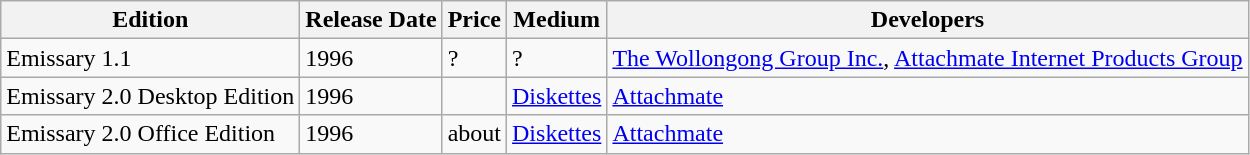<table class="wikitable">
<tr>
<th>Edition</th>
<th>Release Date</th>
<th>Price</th>
<th>Medium</th>
<th>Developers</th>
</tr>
<tr>
<td>Emissary 1.1</td>
<td>1996</td>
<td>?</td>
<td>?</td>
<td><a href='#'>The Wollongong Group Inc.</a>, <a href='#'>Attachmate Internet Products Group</a></td>
</tr>
<tr>
<td>Emissary 2.0 Desktop Edition</td>
<td>1996</td>
<td></td>
<td><a href='#'>Diskettes</a></td>
<td><a href='#'>Attachmate</a></td>
</tr>
<tr>
<td>Emissary 2.0 Office Edition</td>
<td>1996</td>
<td>about </td>
<td><a href='#'>Diskettes</a></td>
<td><a href='#'>Attachmate</a></td>
</tr>
</table>
